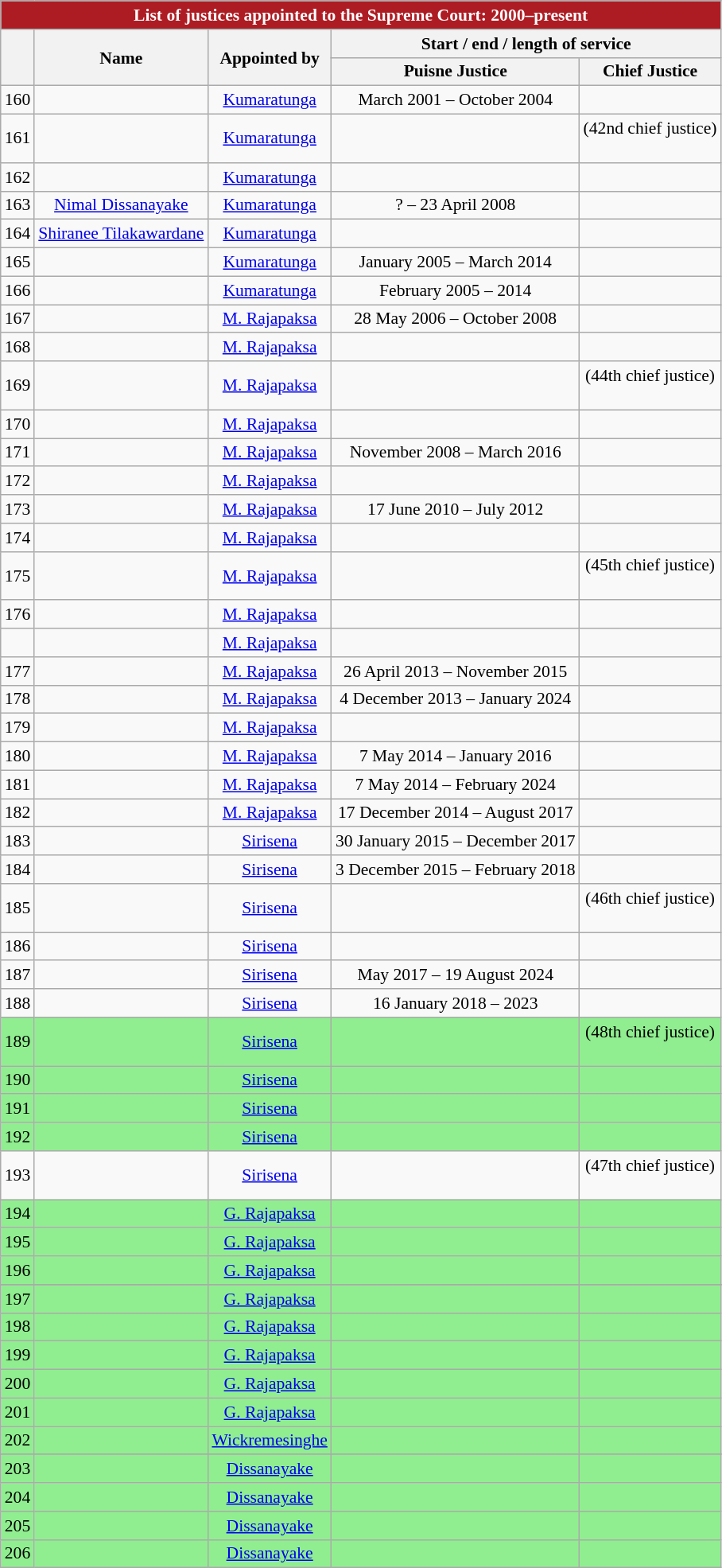<table class="wikitable sortable sticky-header-multi mw-collapsible" style="font-size:90%; text-align:center">
<tr>
<th colspan=5 style="color:#FFF; background:#AE1C23;">List of justices appointed to the Supreme Court: 2000–present</th>
</tr>
<tr>
<th rowspan=2></th>
<th rowspan=2>Name</th>
<th rowspan=2>Appointed by</th>
<th colspan=2>Start / end / length of service</th>
</tr>
<tr>
<th class="unsortable">Puisne Justice</th>
<th class="unsortable">Chief Justice</th>
</tr>
<tr>
<td>160</td>
<td></td>
<td><a href='#'>Kumaratunga</a></td>
<td>March 2001 – October 2004</td>
<td></td>
</tr>
<tr>
<td>161</td>
<td></td>
<td><a href='#'>Kumaratunga</a></td>
<td> <br> </td>
<td>(42nd chief justice) <br>  <br> </td>
</tr>
<tr>
<td>162</td>
<td></td>
<td><a href='#'>Kumaratunga</a></td>
<td> <br> </td>
<td></td>
</tr>
<tr>
<td>163</td>
<td><a href='#'>Nimal Dissanayake</a></td>
<td><a href='#'>Kumaratunga</a></td>
<td>? – 23 April 2008</td>
<td></td>
</tr>
<tr>
<td>164</td>
<td><a href='#'>Shiranee Tilakawardane</a></td>
<td><a href='#'>Kumaratunga</a></td>
<td> <br> </td>
<td></td>
</tr>
<tr>
<td>165</td>
<td></td>
<td><a href='#'>Kumaratunga</a></td>
<td>January 2005 – March 2014</td>
<td></td>
</tr>
<tr>
<td>166</td>
<td></td>
<td><a href='#'>Kumaratunga</a></td>
<td>February 2005 – 2014</td>
<td></td>
</tr>
<tr>
<td>167</td>
<td></td>
<td><a href='#'>M. Rajapaksa</a></td>
<td>28 May 2006 – October 2008</td>
<td></td>
</tr>
<tr>
<td>168</td>
<td></td>
<td><a href='#'>M. Rajapaksa</a></td>
<td></td>
<td></td>
</tr>
<tr>
<td>169</td>
<td></td>
<td><a href='#'>M. Rajapaksa</a></td>
<td> <br> </td>
<td>(44th chief justice) <br>  <br> </td>
</tr>
<tr>
<td>170</td>
<td></td>
<td><a href='#'>M. Rajapaksa</a></td>
<td> <br> </td>
<td></td>
</tr>
<tr>
<td>171</td>
<td></td>
<td><a href='#'>M. Rajapaksa</a></td>
<td>November 2008 – March 2016</td>
<td></td>
</tr>
<tr>
<td>172</td>
<td></td>
<td><a href='#'>M. Rajapaksa</a></td>
<td> <br> </td>
<td></td>
</tr>
<tr>
<td>173</td>
<td></td>
<td><a href='#'>M. Rajapaksa</a></td>
<td>17 June 2010 – July 2012</td>
<td></td>
</tr>
<tr>
<td>174</td>
<td></td>
<td><a href='#'>M. Rajapaksa</a></td>
<td> <br> </td>
<td></td>
</tr>
<tr>
<td>175</td>
<td></td>
<td><a href='#'>M. Rajapaksa</a></td>
<td> <br> </td>
<td>(45th chief justice) <br>  <br> </td>
</tr>
<tr>
<td>176</td>
<td></td>
<td><a href='#'>M. Rajapaksa</a></td>
<td> <br> </td>
<td></td>
</tr>
<tr>
<td></td>
<td></td>
<td><a href='#'>M. Rajapaksa</a></td>
<td></td>
<td> <br> </td>
</tr>
<tr>
<td>177</td>
<td></td>
<td><a href='#'>M. Rajapaksa</a></td>
<td>26 April 2013 – November 2015</td>
<td></td>
</tr>
<tr>
<td>178</td>
<td></td>
<td><a href='#'>M. Rajapaksa</a></td>
<td>4 December 2013 – January 2024</td>
<td></td>
</tr>
<tr>
<td>179</td>
<td></td>
<td><a href='#'>M. Rajapaksa</a></td>
<td> <br> </td>
<td></td>
</tr>
<tr>
<td>180</td>
<td></td>
<td><a href='#'>M. Rajapaksa</a></td>
<td>7 May 2014 – January 2016</td>
<td></td>
</tr>
<tr>
<td>181</td>
<td></td>
<td><a href='#'>M. Rajapaksa</a></td>
<td>7 May 2014 – February 2024</td>
<td></td>
</tr>
<tr>
<td>182</td>
<td></td>
<td><a href='#'>M. Rajapaksa</a></td>
<td>17 December 2014 – August 2017</td>
<td></td>
</tr>
<tr>
<td>183</td>
<td></td>
<td><a href='#'>Sirisena</a></td>
<td>30 January 2015 – December 2017</td>
<td></td>
</tr>
<tr>
<td>184</td>
<td></td>
<td><a href='#'>Sirisena</a></td>
<td>3 December 2015 – February 2018</td>
<td></td>
</tr>
<tr>
<td>185</td>
<td></td>
<td><a href='#'>Sirisena</a></td>
<td> <br> </td>
<td>(46th chief justice) <br>  <br> </td>
</tr>
<tr>
<td>186</td>
<td></td>
<td><a href='#'>Sirisena</a></td>
<td> <br> </td>
<td></td>
</tr>
<tr>
<td>187</td>
<td></td>
<td><a href='#'>Sirisena</a></td>
<td>May 2017 – 19 August 2024</td>
<td></td>
</tr>
<tr>
<td>188</td>
<td></td>
<td><a href='#'>Sirisena</a></td>
<td>16 January 2018 – 2023</td>
<td></td>
</tr>
<tr style="background:#90EE90;">
<td>189</td>
<td></td>
<td><a href='#'>Sirisena</a></td>
<td> <br> </td>
<td>(48th chief justice) <br>  <br> </td>
</tr>
<tr style="background:#90EE90;">
<td>190</td>
<td></td>
<td><a href='#'>Sirisena</a></td>
<td> <br> </td>
<td></td>
</tr>
<tr style="background:#90EE90;">
<td>191</td>
<td></td>
<td><a href='#'>Sirisena</a></td>
<td> <br> </td>
<td></td>
</tr>
<tr style="background:#90EE90;">
<td>192</td>
<td></td>
<td><a href='#'>Sirisena</a></td>
<td> <br> </td>
<td></td>
</tr>
<tr>
<td>193</td>
<td></td>
<td><a href='#'>Sirisena</a></td>
<td></td>
<td>(47th chief justice) <br>  <br> </td>
</tr>
<tr style="background:#90EE90;">
<td>194</td>
<td></td>
<td><a href='#'>G. Rajapaksa</a></td>
<td> <br> </td>
<td></td>
</tr>
<tr style="background:#90EE90;">
<td>195</td>
<td></td>
<td><a href='#'>G. Rajapaksa</a></td>
<td> <br> </td>
<td></td>
</tr>
<tr style="background:#90EE90;">
<td>196</td>
<td></td>
<td><a href='#'>G. Rajapaksa</a></td>
<td> <br> </td>
<td></td>
</tr>
<tr>
</tr>
<tr style="background:#90EE90;">
<td>197</td>
<td></td>
<td><a href='#'>G. Rajapaksa</a></td>
<td> <br> </td>
<td></td>
</tr>
<tr style="background:#90EE90;">
<td>198</td>
<td></td>
<td><a href='#'>G. Rajapaksa</a></td>
<td> <br> </td>
<td></td>
</tr>
<tr style="background:#90EE90;">
<td>199</td>
<td></td>
<td><a href='#'>G. Rajapaksa</a></td>
<td> <br> </td>
<td></td>
</tr>
<tr style="background:#90EE90;">
<td>200</td>
<td></td>
<td><a href='#'>G. Rajapaksa</a></td>
<td> <br> </td>
<td></td>
</tr>
<tr style="background:#90EE90;">
<td>201</td>
<td></td>
<td><a href='#'>G. Rajapaksa</a></td>
<td> <br> </td>
<td></td>
</tr>
<tr style="background:#90EE90;">
<td>202</td>
<td></td>
<td><a href='#'>Wickremesinghe</a></td>
<td> <br> </td>
<td></td>
</tr>
<tr>
</tr>
<tr style="background:#90EE90;">
<td>203</td>
<td></td>
<td><a href='#'>Dissanayake</a></td>
<td> <br> </td>
<td></td>
</tr>
<tr style="background:#90EE90;">
<td>204</td>
<td></td>
<td><a href='#'>Dissanayake</a></td>
<td> <br> </td>
<td></td>
</tr>
<tr style="background:#90EE90;">
<td>205</td>
<td></td>
<td><a href='#'>Dissanayake</a></td>
<td> <br> </td>
<td></td>
</tr>
<tr style="background:#90EE90;">
<td>206</td>
<td></td>
<td><a href='#'>Dissanayake</a></td>
<td> <br> </td>
<td></td>
</tr>
</table>
